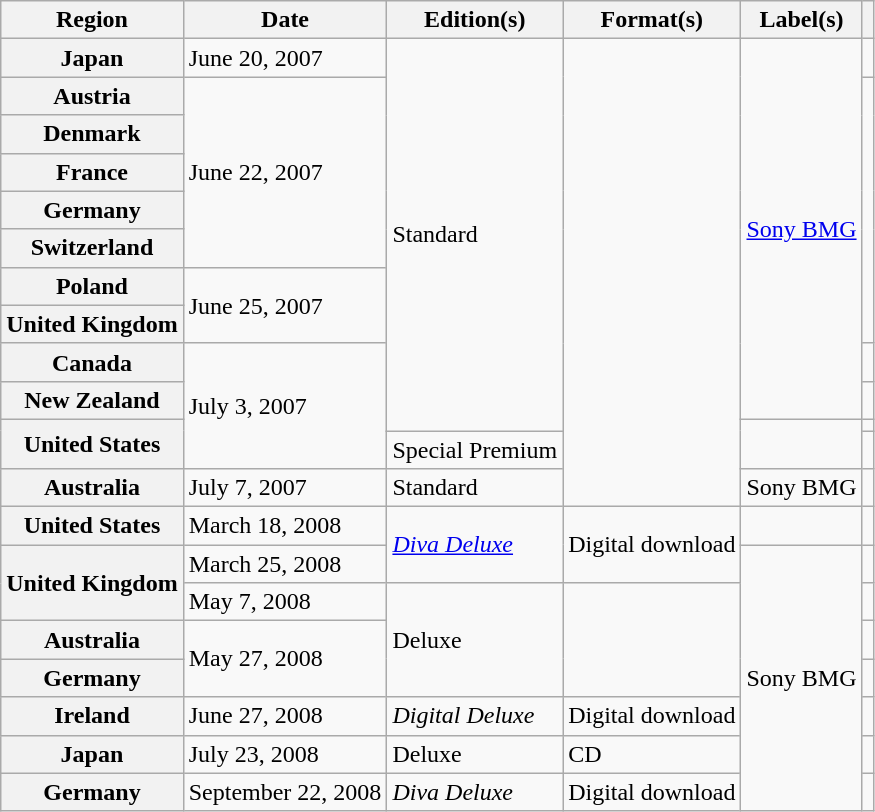<table class="wikitable plainrowheaders">
<tr>
<th scope="col">Region</th>
<th scope="col">Date</th>
<th scope="col">Edition(s)</th>
<th scope="col">Format(s)</th>
<th scope="col">Label(s)</th>
<th scope="col"></th>
</tr>
<tr>
<th scope="row">Japan</th>
<td>June 20, 2007</td>
<td rowspan="11">Standard</td>
<td rowspan="13"></td>
<td rowspan="10"><a href='#'>Sony BMG</a></td>
<td align="center"></td>
</tr>
<tr>
<th scope="row">Austria</th>
<td rowspan="5">June 22, 2007</td>
<td align="center" rowspan="7"></td>
</tr>
<tr>
<th scope="row">Denmark</th>
</tr>
<tr>
<th scope="row">France</th>
</tr>
<tr>
<th scope="row">Germany</th>
</tr>
<tr>
<th scope="row">Switzerland</th>
</tr>
<tr>
<th scope="row">Poland</th>
<td rowspan="2">June 25, 2007</td>
</tr>
<tr>
<th scope="row">United Kingdom</th>
</tr>
<tr>
<th scope="row">Canada</th>
<td rowspan="4">July 3, 2007</td>
<td align="center"></td>
</tr>
<tr>
<th scope="row">New Zealand</th>
<td align="center"></td>
</tr>
<tr>
<th scope="row" rowspan="2">United States</th>
<td rowspan="2"></td>
<td align="center"></td>
</tr>
<tr>
<td>Special Premium</td>
<td align="center"></td>
</tr>
<tr>
<th scope="row">Australia</th>
<td>July 7, 2007</td>
<td>Standard</td>
<td>Sony BMG</td>
<td align="center"></td>
</tr>
<tr>
<th scope="row">United States</th>
<td>March 18, 2008</td>
<td rowspan="2"><em><a href='#'>Diva Deluxe</a></em></td>
<td rowspan="2">Digital download </td>
<td></td>
<td align="center"></td>
</tr>
<tr>
<th scope="row" rowspan="2">United Kingdom</th>
<td>March 25, 2008</td>
<td rowspan="7">Sony BMG</td>
<td align="center"></td>
</tr>
<tr>
<td>May 7, 2008</td>
<td rowspan="3">Deluxe</td>
<td rowspan="3"></td>
<td align="center"></td>
</tr>
<tr>
<th scope="row">Australia</th>
<td rowspan="2">May 27, 2008</td>
<td align="center"></td>
</tr>
<tr>
<th scope="row">Germany</th>
<td align="center"></td>
</tr>
<tr>
<th scope="row">Ireland</th>
<td>June 27, 2008</td>
<td><em>Digital Deluxe</em></td>
<td>Digital download </td>
<td align="center"></td>
</tr>
<tr>
<th scope="row">Japan</th>
<td>July 23, 2008</td>
<td>Deluxe</td>
<td>CD</td>
<td align="center"></td>
</tr>
<tr>
<th scope="row">Germany</th>
<td>September 22, 2008</td>
<td><em>Diva Deluxe</em></td>
<td>Digital download </td>
<td align="center"></td>
</tr>
</table>
